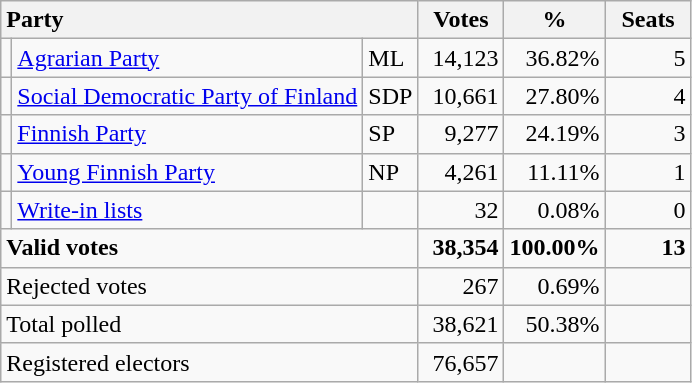<table class="wikitable" border="1" style="text-align:right;">
<tr>
<th style="text-align:left;" colspan=3>Party</th>
<th align=center width="50">Votes</th>
<th align=center width="50">%</th>
<th align=center width="50">Seats</th>
</tr>
<tr>
<td></td>
<td align=left><a href='#'>Agrarian Party</a></td>
<td align=left>ML</td>
<td>14,123</td>
<td>36.82%</td>
<td>5</td>
</tr>
<tr>
<td></td>
<td align=left style="white-space: nowrap;"><a href='#'>Social Democratic Party of Finland</a></td>
<td align=left>SDP</td>
<td>10,661</td>
<td>27.80%</td>
<td>4</td>
</tr>
<tr>
<td></td>
<td align=left><a href='#'>Finnish Party</a></td>
<td align=left>SP</td>
<td>9,277</td>
<td>24.19%</td>
<td>3</td>
</tr>
<tr>
<td></td>
<td align=left><a href='#'>Young Finnish Party</a></td>
<td align=left>NP</td>
<td>4,261</td>
<td>11.11%</td>
<td>1</td>
</tr>
<tr>
<td></td>
<td align=left><a href='#'>Write-in lists</a></td>
<td align=left></td>
<td>32</td>
<td>0.08%</td>
<td>0</td>
</tr>
<tr style="font-weight:bold">
<td align=left colspan=3>Valid votes</td>
<td>38,354</td>
<td>100.00%</td>
<td>13</td>
</tr>
<tr>
<td align=left colspan=3>Rejected votes</td>
<td>267</td>
<td>0.69%</td>
<td></td>
</tr>
<tr>
<td align=left colspan=3>Total polled</td>
<td>38,621</td>
<td>50.38%</td>
<td></td>
</tr>
<tr>
<td align=left colspan=3>Registered electors</td>
<td>76,657</td>
<td></td>
<td></td>
</tr>
</table>
